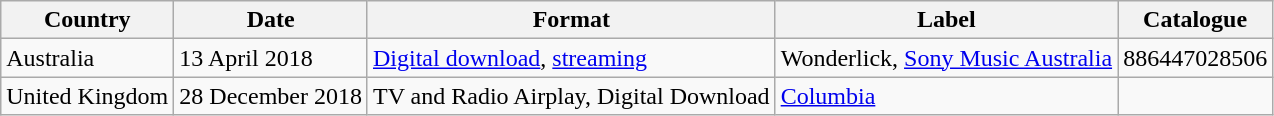<table class="wikitable">
<tr>
<th>Country</th>
<th>Date</th>
<th>Format</th>
<th>Label</th>
<th>Catalogue</th>
</tr>
<tr>
<td>Australia</td>
<td>13 April 2018</td>
<td><a href='#'>Digital download</a>, <a href='#'>streaming</a></td>
<td>Wonderlick, <a href='#'>Sony Music Australia</a></td>
<td>886447028506</td>
</tr>
<tr>
<td>United Kingdom</td>
<td>28 December 2018</td>
<td>TV and Radio Airplay, Digital Download</td>
<td><a href='#'>Columbia</a></td>
</tr>
</table>
